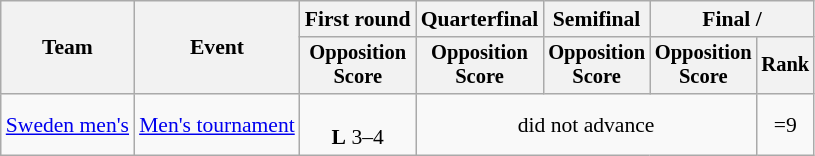<table class="wikitable" style="font-size:90%">
<tr>
<th rowspan=2>Team</th>
<th rowspan=2>Event</th>
<th>First round</th>
<th>Quarterfinal</th>
<th>Semifinal</th>
<th colspan=2>Final / </th>
</tr>
<tr style="font-size:95%">
<th>Opposition<br>Score</th>
<th>Opposition<br>Score</th>
<th>Opposition<br>Score</th>
<th>Opposition<br>Score</th>
<th>Rank</th>
</tr>
<tr align=center>
<td align=left><a href='#'>Sweden men's</a></td>
<td align=left><a href='#'>Men's tournament</a></td>
<td><br><strong>L</strong> 3–4 </td>
<td colspan=3>did not advance</td>
<td>=9</td>
</tr>
</table>
